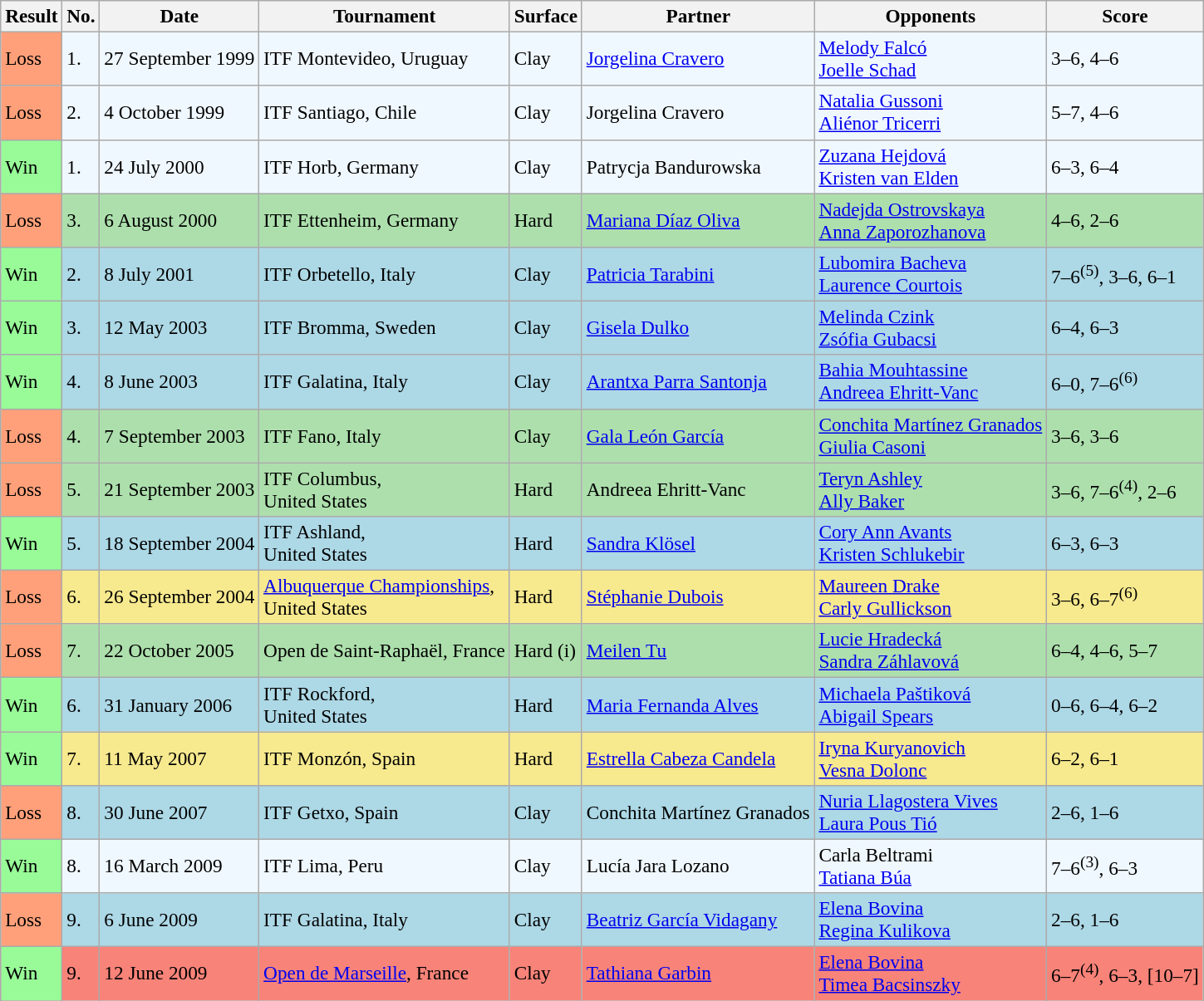<table class="sortable wikitable" style="font-size:97%;">
<tr>
<th>Result</th>
<th>No.</th>
<th>Date</th>
<th>Tournament</th>
<th>Surface</th>
<th>Partner</th>
<th>Opponents</th>
<th>Score</th>
</tr>
<tr style="background:#f0f8ff;">
<td style="background:#ffa07a;">Loss</td>
<td>1.</td>
<td>27 September 1999</td>
<td>ITF Montevideo, Uruguay</td>
<td>Clay</td>
<td> <a href='#'>Jorgelina Cravero</a></td>
<td> <a href='#'>Melody Falcó</a> <br>  <a href='#'>Joelle Schad</a></td>
<td>3–6, 4–6</td>
</tr>
<tr style="background:#f0f8ff;">
<td style="background:#ffa07a;">Loss</td>
<td>2.</td>
<td>4 October 1999</td>
<td>ITF Santiago, Chile</td>
<td>Clay</td>
<td> Jorgelina Cravero</td>
<td> <a href='#'>Natalia Gussoni</a> <br>  <a href='#'>Aliénor Tricerri</a></td>
<td>5–7, 4–6</td>
</tr>
<tr style="background:#f0f8ff;">
<td style="background:#98fb98;">Win</td>
<td>1.</td>
<td>24 July 2000</td>
<td>ITF Horb, Germany</td>
<td>Clay</td>
<td> Patrycja Bandurowska</td>
<td> <a href='#'>Zuzana Hejdová</a> <br>  <a href='#'>Kristen van Elden</a></td>
<td>6–3, 6–4</td>
</tr>
<tr style="background:#addfad;">
<td style="background:#ffa07a;">Loss</td>
<td>3.</td>
<td>6 August 2000</td>
<td>ITF Ettenheim, Germany</td>
<td>Hard</td>
<td> <a href='#'>Mariana Díaz Oliva</a></td>
<td> <a href='#'>Nadejda Ostrovskaya</a> <br>  <a href='#'>Anna Zaporozhanova</a></td>
<td>4–6, 2–6</td>
</tr>
<tr style="background:lightblue;">
<td style="background:#98fb98;">Win</td>
<td>2.</td>
<td>8 July 2001</td>
<td>ITF Orbetello, Italy</td>
<td>Clay</td>
<td> <a href='#'>Patricia Tarabini</a></td>
<td> <a href='#'>Lubomira Bacheva</a> <br>  <a href='#'>Laurence Courtois</a></td>
<td>7–6<sup>(5)</sup>, 3–6, 6–1</td>
</tr>
<tr style="background:lightblue;">
<td style="background:#98fb98;">Win</td>
<td>3.</td>
<td>12 May 2003</td>
<td>ITF Bromma, Sweden</td>
<td>Clay</td>
<td> <a href='#'>Gisela Dulko</a></td>
<td> <a href='#'>Melinda Czink</a> <br>  <a href='#'>Zsófia Gubacsi</a></td>
<td>6–4, 6–3</td>
</tr>
<tr style="background:lightblue;">
<td style="background:#98fb98;">Win</td>
<td>4.</td>
<td>8 June 2003</td>
<td>ITF Galatina, Italy</td>
<td>Clay</td>
<td> <a href='#'>Arantxa Parra Santonja</a></td>
<td> <a href='#'>Bahia Mouhtassine</a> <br>  <a href='#'>Andreea Ehritt-Vanc</a></td>
<td>6–0, 7–6<sup>(6)</sup></td>
</tr>
<tr style="background:#addfad;">
<td style="background:#ffa07a;">Loss</td>
<td>4.</td>
<td>7 September 2003</td>
<td>ITF Fano, Italy</td>
<td>Clay</td>
<td> <a href='#'>Gala León García</a></td>
<td> <a href='#'>Conchita Martínez Granados</a> <br>  <a href='#'>Giulia Casoni</a></td>
<td>3–6, 3–6</td>
</tr>
<tr style="background:#addfad;">
<td style="background:#ffa07a;">Loss</td>
<td>5.</td>
<td>21 September 2003</td>
<td>ITF Columbus, <br>United States</td>
<td>Hard</td>
<td> Andreea Ehritt-Vanc</td>
<td> <a href='#'>Teryn Ashley</a> <br>  <a href='#'>Ally Baker</a></td>
<td>3–6, 7–6<sup>(4)</sup>, 2–6</td>
</tr>
<tr style="background:lightblue;">
<td style="background:#98fb98;">Win</td>
<td>5.</td>
<td>18 September 2004</td>
<td>ITF Ashland, <br>United States</td>
<td>Hard</td>
<td> <a href='#'>Sandra Klösel</a></td>
<td> <a href='#'>Cory Ann Avants</a> <br>  <a href='#'>Kristen Schlukebir</a></td>
<td>6–3, 6–3</td>
</tr>
<tr style="background:#f7e98e;">
<td style="background:#ffa07a;">Loss</td>
<td>6.</td>
<td>26 September 2004</td>
<td><a href='#'>Albuquerque Championships</a>, <br>United States</td>
<td>Hard</td>
<td> <a href='#'>Stéphanie Dubois</a></td>
<td> <a href='#'>Maureen Drake</a> <br>  <a href='#'>Carly Gullickson</a></td>
<td>3–6, 6–7<sup>(6)</sup></td>
</tr>
<tr style="background:#addfad;">
<td style="background:#ffa07a;">Loss</td>
<td>7.</td>
<td>22 October 2005</td>
<td>Open de Saint-Raphaël, France</td>
<td>Hard (i)</td>
<td> <a href='#'>Meilen Tu</a></td>
<td> <a href='#'>Lucie Hradecká</a> <br>  <a href='#'>Sandra Záhlavová</a></td>
<td>6–4, 4–6, 5–7</td>
</tr>
<tr style="background:lightblue;">
<td style="background:#98fb98;">Win</td>
<td>6.</td>
<td>31 January 2006</td>
<td>ITF Rockford, <br>United States</td>
<td>Hard</td>
<td> <a href='#'>Maria Fernanda Alves</a></td>
<td> <a href='#'>Michaela Paštiková</a> <br>  <a href='#'>Abigail Spears</a></td>
<td>0–6, 6–4, 6–2</td>
</tr>
<tr style="background:#f7e98e;">
<td style="background:#98fb98;">Win</td>
<td>7.</td>
<td>11 May 2007</td>
<td>ITF Monzón, Spain</td>
<td>Hard</td>
<td> <a href='#'>Estrella Cabeza Candela</a></td>
<td> <a href='#'>Iryna Kuryanovich</a> <br>  <a href='#'>Vesna Dolonc</a></td>
<td>6–2, 6–1</td>
</tr>
<tr style="background:lightblue;">
<td style="background:#ffa07a;">Loss</td>
<td>8.</td>
<td>30 June 2007</td>
<td>ITF Getxo, Spain</td>
<td>Clay</td>
<td> Conchita Martínez Granados</td>
<td> <a href='#'>Nuria Llagostera Vives</a> <br>  <a href='#'>Laura Pous Tió</a></td>
<td>2–6, 1–6</td>
</tr>
<tr style="background:#f0f8ff;">
<td style="background:#98fb98;">Win</td>
<td>8.</td>
<td>16 March 2009</td>
<td>ITF Lima, Peru</td>
<td>Clay</td>
<td> Lucía Jara Lozano</td>
<td> Carla Beltrami <br>  <a href='#'>Tatiana Búa</a></td>
<td>7–6<sup>(3)</sup>, 6–3</td>
</tr>
<tr style="background:lightblue;">
<td style="background:#ffa07a;">Loss</td>
<td>9.</td>
<td>6 June 2009</td>
<td>ITF Galatina, Italy</td>
<td>Clay</td>
<td> <a href='#'>Beatriz García Vidagany</a></td>
<td> <a href='#'>Elena Bovina</a> <br>  <a href='#'>Regina Kulikova</a></td>
<td>2–6, 1–6</td>
</tr>
<tr style="background:#f88379;">
<td style="background:#98fb98;">Win</td>
<td>9.</td>
<td>12 June 2009</td>
<td><a href='#'>Open de Marseille</a>, France</td>
<td>Clay</td>
<td> <a href='#'>Tathiana Garbin</a></td>
<td> <a href='#'>Elena Bovina</a> <br>  <a href='#'>Timea Bacsinszky</a></td>
<td>6–7<sup>(4)</sup>, 6–3, [10–7]</td>
</tr>
</table>
